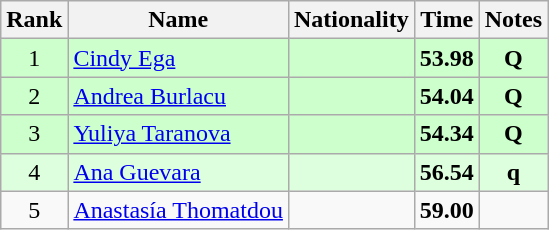<table class="wikitable sortable" style="text-align:center">
<tr>
<th>Rank</th>
<th>Name</th>
<th>Nationality</th>
<th>Time</th>
<th>Notes</th>
</tr>
<tr bgcolor=ccffcc>
<td>1</td>
<td align=left><a href='#'>Cindy Ega</a></td>
<td align=left></td>
<td><strong>53.98</strong></td>
<td><strong>Q</strong></td>
</tr>
<tr bgcolor=ccffcc>
<td>2</td>
<td align=left><a href='#'>Andrea Burlacu</a></td>
<td align=left></td>
<td><strong>54.04</strong></td>
<td><strong>Q</strong></td>
</tr>
<tr bgcolor=ccffcc>
<td>3</td>
<td align=left><a href='#'>Yuliya Taranova</a></td>
<td align=left></td>
<td><strong>54.34</strong></td>
<td><strong>Q</strong></td>
</tr>
<tr bgcolor=ddffdd>
<td>4</td>
<td align=left><a href='#'>Ana Guevara</a></td>
<td align=left></td>
<td><strong>56.54</strong></td>
<td><strong>q</strong></td>
</tr>
<tr>
<td>5</td>
<td align=left><a href='#'>Anastasía Thomatdou</a></td>
<td align=left></td>
<td><strong>59.00</strong></td>
<td></td>
</tr>
</table>
